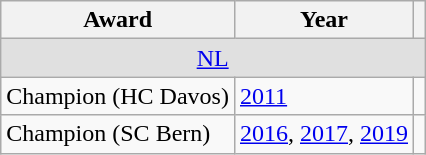<table class="wikitable">
<tr>
<th>Award</th>
<th>Year</th>
<th></th>
</tr>
<tr ALIGN="center" bgcolor="#e0e0e0">
<td colspan="3"><a href='#'>NL</a></td>
</tr>
<tr>
<td>Champion (HC Davos)</td>
<td><a href='#'>2011</a></td>
<td></td>
</tr>
<tr>
<td>Champion (SC Bern)</td>
<td><a href='#'>2016</a>, <a href='#'>2017</a>, <a href='#'>2019</a></td>
<td></td>
</tr>
</table>
